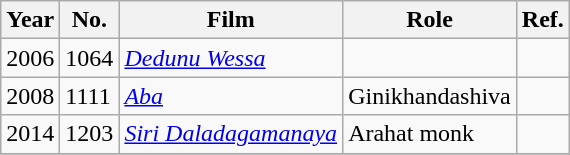<table class="wikitable">
<tr>
<th>Year</th>
<th>No.</th>
<th>Film</th>
<th>Role</th>
<th>Ref.</th>
</tr>
<tr>
<td>2006</td>
<td>1064</td>
<td><em><a href='#'>Dedunu Wessa</a></em></td>
<td></td>
<td></td>
</tr>
<tr>
<td>2008</td>
<td>1111</td>
<td><em><a href='#'>Aba</a></em></td>
<td>Ginikhandashiva</td>
<td></td>
</tr>
<tr>
<td>2014</td>
<td>1203</td>
<td><em><a href='#'>Siri Daladagamanaya</a></em></td>
<td>Arahat monk</td>
<td></td>
</tr>
<tr>
</tr>
</table>
